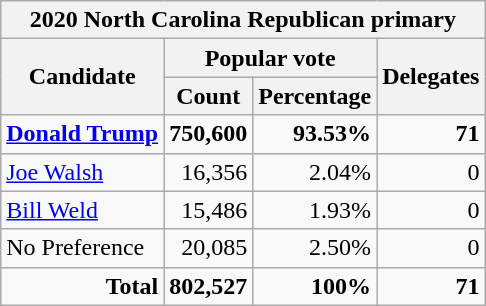<table class="wikitable">
<tr>
<th colspan="4">2020 North Carolina Republican primary</th>
</tr>
<tr>
<th rowspan="2">Candidate</th>
<th colspan="2">Popular vote</th>
<th rowspan="2">Delegates</th>
</tr>
<tr>
<th>Count</th>
<th>Percentage</th>
</tr>
<tr align="right" >
<td style="text-align:left;"><strong> <a href='#'>Donald Trump</a></strong></td>
<td><strong>750,600</strong></td>
<td><strong>93.53%</strong></td>
<td><strong>71</strong></td>
</tr>
<tr style="text-align:right;">
<td style="text-align:left;"><a href='#'>Joe Walsh</a></td>
<td>16,356</td>
<td>2.04%</td>
<td>0</td>
</tr>
<tr style="text-align:right;">
<td style="text-align:left;"><a href='#'>Bill Weld</a></td>
<td>15,486</td>
<td>1.93%</td>
<td>0</td>
</tr>
<tr style="text-align:right;">
<td style="text-align:left;">No Preference</td>
<td>20,085</td>
<td>2.50%</td>
<td>0</td>
</tr>
<tr style="text-align:right;">
<td><strong>Total</strong></td>
<td><strong>802,527</strong></td>
<td><strong>100%</strong></td>
<td><strong>71</strong></td>
</tr>
</table>
